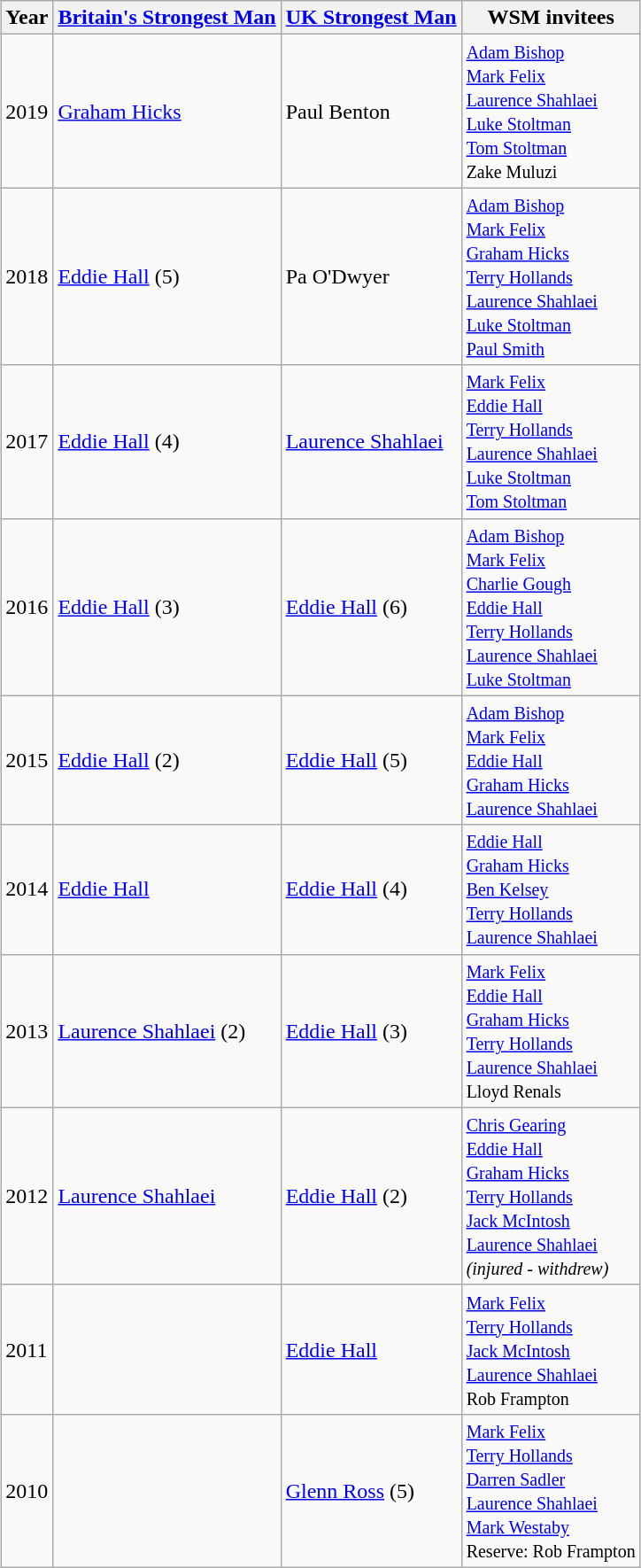<table class="sortable wikitable" style="margin:auto">
<tr>
<th>Year</th>
<th><a href='#'>Britain's Strongest Man</a></th>
<th><a href='#'>UK Strongest Man</a></th>
<th>WSM invitees</th>
</tr>
<tr>
<td>2019</td>
<td> <a href='#'>Graham Hicks</a></td>
<td> Paul Benton</td>
<td><small><a href='#'>Adam Bishop</a><br><a href='#'>Mark Felix</a><br><a href='#'>Laurence Shahlaei</a><br><a href='#'>Luke Stoltman</a><br><a href='#'>Tom Stoltman</a><br>Zake Muluzi</small></td>
</tr>
<tr>
<td>2018</td>
<td> <a href='#'>Eddie Hall</a> (5)</td>
<td> Pa O'Dwyer</td>
<td><small><a href='#'>Adam Bishop</a><br><a href='#'>Mark Felix</a><br><a href='#'>Graham Hicks</a><br><a href='#'>Terry Hollands</a><br><a href='#'>Laurence Shahlaei</a><br><a href='#'>Luke Stoltman</a><br><a href='#'>Paul Smith</a></small></td>
</tr>
<tr>
<td>2017</td>
<td> <a href='#'>Eddie Hall</a> (4)</td>
<td> <a href='#'>Laurence Shahlaei</a></td>
<td><small><a href='#'>Mark Felix</a><br><a href='#'>Eddie Hall</a><br><a href='#'>Terry Hollands</a><br><a href='#'>Laurence Shahlaei</a><br><a href='#'>Luke Stoltman</a><br><a href='#'>Tom Stoltman</a></small></td>
</tr>
<tr>
<td>2016</td>
<td> <a href='#'>Eddie Hall</a> (3)</td>
<td> <a href='#'>Eddie Hall</a> (6)</td>
<td><small><a href='#'>Adam Bishop</a><br><a href='#'>Mark Felix</a><br><a href='#'>Charlie Gough</a><br><a href='#'>Eddie Hall</a><br><a href='#'>Terry Hollands</a><br><a href='#'>Laurence Shahlaei</a><br><a href='#'>Luke Stoltman</a></small></td>
</tr>
<tr>
<td>2015</td>
<td> <a href='#'>Eddie Hall</a> (2)</td>
<td> <a href='#'>Eddie Hall</a> (5)</td>
<td><small><a href='#'>Adam Bishop</a><br><a href='#'>Mark Felix</a><br><a href='#'>Eddie Hall</a><br><a href='#'>Graham Hicks</a><br><a href='#'>Laurence Shahlaei</a></small></td>
</tr>
<tr>
<td>2014</td>
<td> <a href='#'>Eddie Hall</a></td>
<td> <a href='#'>Eddie Hall</a> (4)</td>
<td><small><a href='#'>Eddie Hall</a><br><a href='#'>Graham Hicks</a><br><a href='#'>Ben Kelsey</a><br><a href='#'>Terry Hollands</a><br><a href='#'>Laurence Shahlaei</a></small></td>
</tr>
<tr>
<td>2013</td>
<td> <a href='#'>Laurence Shahlaei</a> (2)</td>
<td> <a href='#'>Eddie Hall</a> (3)</td>
<td><small><a href='#'>Mark Felix</a><br><a href='#'>Eddie Hall</a><br><a href='#'>Graham Hicks</a><br><a href='#'>Terry Hollands</a><br><a href='#'>Laurence Shahlaei</a><br>Lloyd Renals</small></td>
</tr>
<tr>
<td>2012</td>
<td> <a href='#'>Laurence Shahlaei</a></td>
<td> <a href='#'>Eddie Hall</a> (2)</td>
<td><small><a href='#'>Chris Gearing</a><br><a href='#'>Eddie Hall</a><br><a href='#'>Graham Hicks</a><br><a href='#'>Terry Hollands</a><br><a href='#'>Jack McIntosh</a><br><a href='#'>Laurence Shahlaei</a><br><em>(injured - withdrew)</em></small></td>
</tr>
<tr>
<td>2011</td>
<td></td>
<td> <a href='#'>Eddie Hall</a></td>
<td><small><a href='#'>Mark Felix</a><br><a href='#'>Terry Hollands</a><br><a href='#'>Jack McIntosh</a><br><a href='#'>Laurence Shahlaei</a><br>Rob Frampton</small></td>
</tr>
<tr>
<td>2010</td>
<td></td>
<td> <a href='#'>Glenn Ross</a> (5)</td>
<td><small><a href='#'>Mark Felix</a><br><a href='#'>Terry Hollands</a><br><a href='#'>Darren Sadler</a><br><a href='#'>Laurence Shahlaei</a><br><a href='#'>Mark Westaby</a><br>Reserve: Rob Frampton</small></td>
</tr>
</table>
